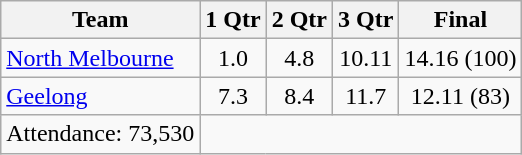<table class="wikitable">
<tr>
<th>Team</th>
<th>1 Qtr</th>
<th>2 Qtr</th>
<th>3 Qtr</th>
<th>Final</th>
</tr>
<tr>
<td><a href='#'>North Melbourne</a></td>
<td align=center>1.0</td>
<td align=center>4.8</td>
<td align=center>10.11</td>
<td align=center>14.16 (100)</td>
</tr>
<tr>
<td><a href='#'>Geelong</a></td>
<td align=center>7.3</td>
<td align=center>8.4</td>
<td align=center>11.7</td>
<td align=center>12.11 (83)</td>
</tr>
<tr>
<td align=center>Attendance: 73,530</td>
</tr>
</table>
